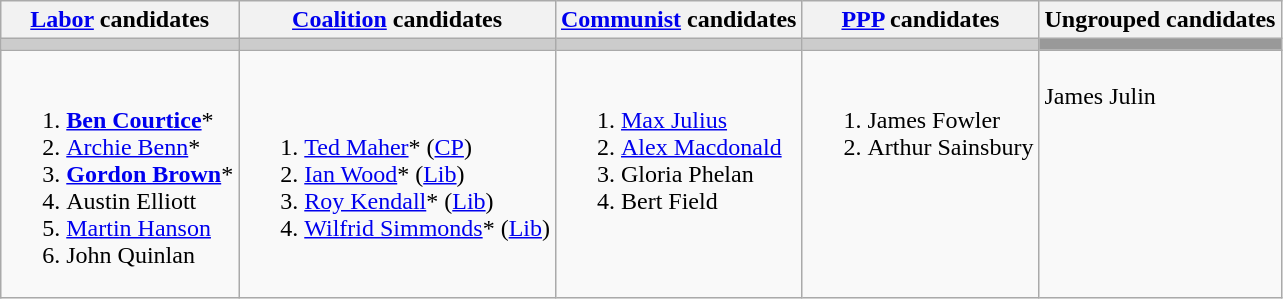<table class="wikitable">
<tr>
<th><a href='#'>Labor</a> candidates</th>
<th><a href='#'>Coalition</a> candidates</th>
<th><a href='#'>Communist</a> candidates</th>
<th><a href='#'>PPP</a> candidates</th>
<th>Ungrouped candidates</th>
</tr>
<tr bgcolor="#cccccc">
<td></td>
<td></td>
<td></td>
<td></td>
<td bgcolor="#999999"></td>
</tr>
<tr>
<td><br><ol><li><strong><a href='#'>Ben Courtice</a></strong>*</li><li><a href='#'>Archie Benn</a>*</li><li><strong><a href='#'>Gordon Brown</a></strong>*</li><li>Austin Elliott</li><li><a href='#'>Martin Hanson</a></li><li>John Quinlan</li></ol></td>
<td><br><ol><li><a href='#'>Ted Maher</a>* (<a href='#'>CP</a>)</li><li><a href='#'>Ian Wood</a>* (<a href='#'>Lib</a>)</li><li><a href='#'>Roy Kendall</a>* (<a href='#'>Lib</a>)</li><li><a href='#'>Wilfrid Simmonds</a>* (<a href='#'>Lib</a>)</li></ol></td>
<td valign=top><br><ol><li><a href='#'>Max Julius</a></li><li><a href='#'>Alex Macdonald</a></li><li>Gloria Phelan</li><li>Bert Field</li></ol></td>
<td valign=top><br><ol><li>James Fowler</li><li>Arthur Sainsbury</li></ol></td>
<td valign=top><br>James Julin</td>
</tr>
</table>
